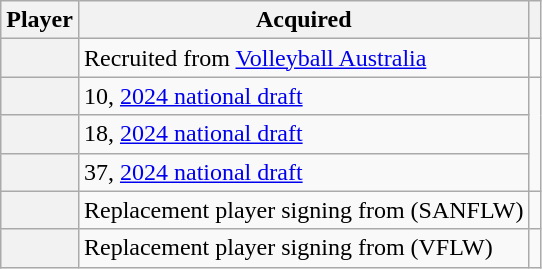<table class="wikitable plainrowheaders">
<tr>
<th scope="col">Player</th>
<th scope="col">Acquired</th>
<th scope="col"></th>
</tr>
<tr>
<th scope="row"></th>
<td>Recruited from <a href='#'>Volleyball Australia</a></td>
<td align="center"></td>
</tr>
<tr>
<th scope="row"></th>
<td> 10, <a href='#'>2024 national draft</a></td>
<td rowspan=3 align="center"></td>
</tr>
<tr>
<th scope="row"></th>
<td> 18, <a href='#'>2024 national draft</a></td>
</tr>
<tr>
<th scope="row"></th>
<td> 37, <a href='#'>2024 national draft</a></td>
</tr>
<tr>
<th scope="row"></th>
<td>Replacement player signing from  (SANFLW)</td>
<td></td>
</tr>
<tr>
<th scope="row"></th>
<td>Replacement player signing from  (VFLW)</td>
<td></td>
</tr>
</table>
